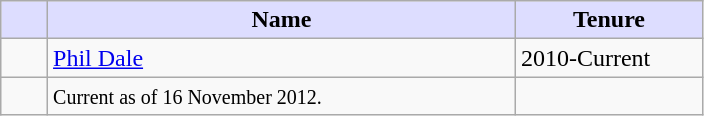<table class="wikitable">
<tr>
<th style="background:#ddf; width:5%;"></th>
<th style="background:#ddf; width:50%;">Name</th>
<th style="background:#ddf; width:20%;">Tenure</th>
</tr>
<tr>
<td></td>
<td><a href='#'>Phil Dale</a></td>
<td>2010-Current</td>
</tr>
<tr>
<td></td>
<td><small>Current as of 16 November 2012.</small></td>
</tr>
</table>
